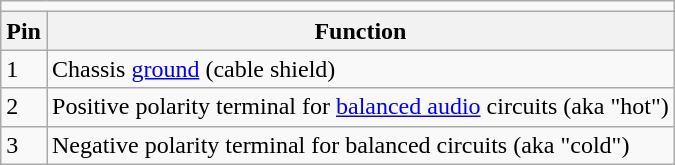<table class="wikitable">
<tr>
<td colspan="2" style="text-align:center;"></td>
</tr>
<tr>
<th>Pin</th>
<th>Function</th>
</tr>
<tr>
<td>1</td>
<td>Chassis <a href='#'>ground</a> (cable shield)</td>
</tr>
<tr>
<td>2</td>
<td>Positive polarity terminal for <a href='#'>balanced audio</a> circuits (aka "hot")</td>
</tr>
<tr>
<td>3</td>
<td>Negative polarity terminal for balanced circuits (aka "cold")</td>
</tr>
</table>
